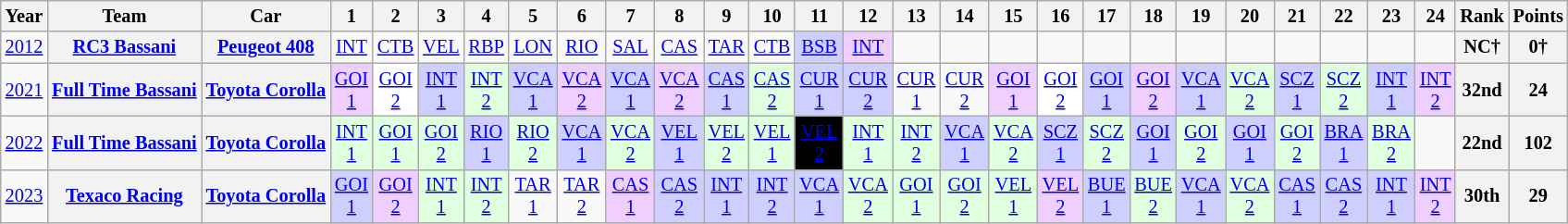<table class="wikitable" style="text-align:center; font-size:85%">
<tr>
<th>Year</th>
<th>Team</th>
<th>Car</th>
<th>1</th>
<th>2</th>
<th>3</th>
<th>4</th>
<th>5</th>
<th>6</th>
<th>7</th>
<th>8</th>
<th>9</th>
<th>10</th>
<th>11</th>
<th>12</th>
<th>13</th>
<th>14</th>
<th>15</th>
<th>16</th>
<th>17</th>
<th>18</th>
<th>19</th>
<th>20</th>
<th>21</th>
<th>22</th>
<th>23</th>
<th>24</th>
<th>Rank</th>
<th>Points</th>
</tr>
<tr>
<td><a href='#'>2012</a></td>
<th><a href='#'>RC3 Bassani</a></th>
<th><a href='#'>Peugeot 408</a></th>
<td><a href='#'>INT</a></td>
<td><a href='#'>CTB</a></td>
<td><a href='#'>VEL</a></td>
<td><a href='#'>RBP</a></td>
<td><a href='#'>LON</a></td>
<td><a href='#'>RIO</a></td>
<td><a href='#'>SAL</a></td>
<td><a href='#'>CAS</a></td>
<td><a href='#'>TAR</a></td>
<td><a href='#'>CTB</a></td>
<td style="background:#cfcfff;"><a href='#'>BSB</a><br></td>
<td style="background:#efcfff;"><a href='#'>INT</a><br></td>
<td></td>
<td></td>
<td></td>
<td></td>
<td></td>
<td></td>
<td></td>
<td></td>
<td></td>
<td></td>
<td></td>
<td></td>
<th>NC†</th>
<th>0†</th>
</tr>
<tr>
<td><a href='#'>2021</a></td>
<th><a href='#'>Full Time Bassani</a></th>
<th><a href='#'>Toyota Corolla</a></th>
<td style="background:#EFCFFF;"><a href='#'>GOI<br>1</a><br></td>
<td style="background:#fff;"><a href='#'>GOI<br>2</a><br></td>
<td style="background:#CFCFFF;"><a href='#'>INT<br>1</a><br></td>
<td style="background:#DFFFDF;"><a href='#'>INT<br>2</a><br></td>
<td style="background:#CFCFFF;"><a href='#'>VCA<br>1</a><br></td>
<td style="background:#EFCFFF;"><a href='#'>VCA<br>2</a><br></td>
<td style="background:#CFCFFF;"><a href='#'>VCA<br>1</a><br></td>
<td style="background:#EFCFFF;"><a href='#'>VCA<br>2</a><br></td>
<td style="background:#CFCFFF;"><a href='#'>CAS<br>1</a><br></td>
<td style="background:#DFFFDF;"><a href='#'>CAS<br>2</a><br></td>
<td style="background:#CFCFFF;"><a href='#'>CUR<br>1</a><br></td>
<td style="background:#CFCFFF;"><a href='#'>CUR<br>2</a><br></td>
<td><a href='#'>CUR<br>1</a></td>
<td><a href='#'>CUR<br>2</a></td>
<td style="background:#EFCFFF;"><a href='#'>GOI<br>1</a><br></td>
<td style="background:#fff;"><a href='#'>GOI<br>2</a><br></td>
<td style="background:#CFCFFF;"><a href='#'>GOI<br>1</a><br></td>
<td style="background:#EFCFFF;"><a href='#'>GOI<br>2</a><br></td>
<td style="background:#CFCFFF;"><a href='#'>VCA<br>1</a><br></td>
<td style="background:#DFFFDF;"><a href='#'>VCA<br>2</a><br></td>
<td style="background:#CFCFFF;"><a href='#'>SCZ<br>1</a><br></td>
<td style="background:#DFFFDF;"><a href='#'>SCZ<br>2</a><br></td>
<td style="background:#CFCFFF;"><a href='#'>INT<br>1</a><br></td>
<td style="background:#EFCFFF;"><a href='#'>INT<br>2</a><br></td>
<th>32nd</th>
<th>24</th>
</tr>
<tr>
<td><a href='#'>2022</a></td>
<th><a href='#'>Full Time Bassani</a></th>
<th><a href='#'>Toyota Corolla</a></th>
<td style="background:#DFFFDF;"><a href='#'>INT<br>1</a><br></td>
<td style="background:#DFFFDF;"><a href='#'>GOI<br>1</a><br></td>
<td style="background:#DFFFDF;"><a href='#'>GOI<br>2</a><br></td>
<td style="background:#CFCFFF;"><a href='#'>RIO<br>1</a><br></td>
<td style="background:#DFFFDF;"><a href='#'>RIO<br>2</a><br></td>
<td style="background:#CFCFFF;"><a href='#'>VCA<br>1</a><br></td>
<td style="background:#DFFFDF;"><a href='#'>VCA<br>2</a><br></td>
<td style="background:#CFCFFF;"><a href='#'>VEL<br>1</a><br></td>
<td style="background:#DFFFDF;"><a href='#'>VEL<br>2</a><br></td>
<td style="background:#DFFFDF;"><a href='#'>VEL<br>1</a><br></td>
<td style="background:#000; color:white;"><a href='#'><span>VEL<br>2</span></a><br></td>
<td style="background:#DFFFDF;"><a href='#'>INT<br>1</a><br></td>
<td style="background:#DFFFDF;"><a href='#'>INT<br>2</a><br></td>
<td style="background:#CFCFFF;"><a href='#'>VCA<br>1</a><br></td>
<td style="background:#DFFFDF;"><a href='#'>VCA<br>2</a><br></td>
<td style="background:#CFCFFF;"><a href='#'>SCZ<br>1</a><br></td>
<td style="background:#DFFFDF;"><a href='#'>SCZ<br>2</a><br></td>
<td style="background:#CFCFFF;"><a href='#'>GOI<br>1</a><br></td>
<td style="background:#DFFFDF;"><a href='#'>GOI<br>2</a><br></td>
<td style="background:#CFCFFF;"><a href='#'>GOI<br>1</a><br></td>
<td style="background:#DFFFDF;"><a href='#'>GOI<br>2</a><br></td>
<td style="background:#CFCFFF;"><a href='#'>BRA<br>1</a><br></td>
<td style="background:#DFFFDF;"><a href='#'>BRA<br>2</a><br></td>
<td></td>
<th>22nd</th>
<th>102</th>
</tr>
<tr>
<td><a href='#'>2023</a></td>
<th><a href='#'>Texaco Racing</a></th>
<th><a href='#'>Toyota Corolla</a></th>
<td style="background:#CFCFFF;"><a href='#'>GOI<br>1</a><br></td>
<td style="background:#EFCFFF;"><a href='#'>GOI<br>2</a><br></td>
<td style="background:#DFFFDF;"><a href='#'>INT<br>1</a><br></td>
<td style="background:#DFFFDF;"><a href='#'>INT<br>2</a><br></td>
<td><a href='#'>TAR<br>1</a></td>
<td><a href='#'>TAR<br>2</a></td>
<td style="background:#EFCFFF;"><a href='#'>CAS<br>1</a><br></td>
<td style="background:#CFCFFF;"><a href='#'>CAS<br>2</a><br></td>
<td style="background:#CFCFFF;"><a href='#'>INT<br>1</a><br></td>
<td style="background:#CFCFFF;"><a href='#'>INT<br>2</a><br></td>
<td style="background:#CFCFFF;"><a href='#'>VCA<br>1</a><br></td>
<td style="background:#DFFFDF;"><a href='#'>VCA<br>2</a><br></td>
<td style="background:#DFFFDF;"><a href='#'>GOI<br>1</a><br></td>
<td style="background:#DFFFDF;"><a href='#'>GOI<br>2</a><br></td>
<td style="background:#DFFFDF;"><a href='#'>VEL<br>1</a><br></td>
<td style="background:#EFCFFF;"><a href='#'>VEL<br>2</a><br></td>
<td style="background:#CFCFFF;"><a href='#'>BUE<br>1</a><br></td>
<td style="background:#DFFFDF;"><a href='#'>BUE<br>2</a><br></td>
<td style="background:#CFCFFF;"><a href='#'>VCA<br>1</a><br></td>
<td style="background:#DFFFDF;"><a href='#'>VCA<br>2</a><br></td>
<td style="background:#CFCFFF;"><a href='#'>CAS<br>1</a><br></td>
<td style="background:#CFCFFF;"><a href='#'>CAS<br>2</a><br></td>
<td style="background:#CFCFFF;"><a href='#'>INT<br>1</a><br></td>
<td style="background:#EFCFFF;"><a href='#'>INT<br>2</a><br></td>
<th>30th</th>
<th>29</th>
</tr>
</table>
